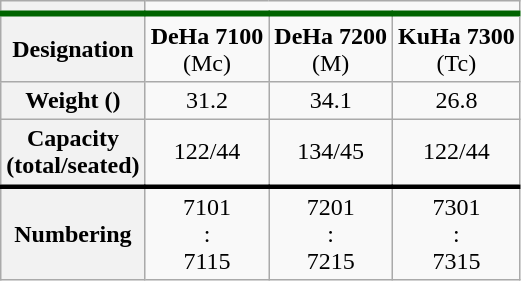<table class="wikitable" style="text-align:center">
<tr style="border-bottom: 4px solid darkgreen">
<th></th>
<td colspan="3"> </td>
</tr>
<tr>
<th>Designation</th>
<td><strong>DeHa 7100</strong><br>(Mc)</td>
<td><strong>DeHa 7200</strong><br>(M)</td>
<td><strong>KuHa 7300</strong><br>(Tc)</td>
</tr>
<tr>
<th>Weight ()</th>
<td>31.2</td>
<td>34.1</td>
<td>26.8</td>
</tr>
<tr>
<th>Capacity<br>(total/seated)</th>
<td>122/44</td>
<td>134/45</td>
<td>122/44</td>
</tr>
<tr style="border-top: 3px solid">
<th>Numbering</th>
<td>7101<br>:<br>7115</td>
<td>7201<br>:<br>7215</td>
<td>7301<br>:<br>7315</td>
</tr>
</table>
